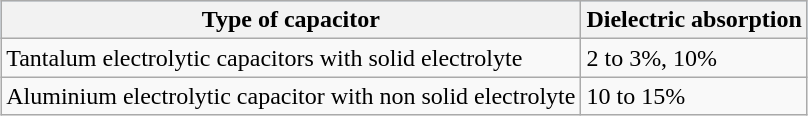<table class="wikitable centered" style="margin:1em auto;">
<tr style="background:#abcdef;">
<th>Type of capacitor</th>
<th>Dielectric absorption</th>
</tr>
<tr>
<td>Tantalum electrolytic capacitors with solid electrolyte</td>
<td>2 to 3%, 10%</td>
</tr>
<tr>
<td>Aluminium electrolytic capacitor with non solid electrolyte</td>
<td>10 to 15%</td>
</tr>
</table>
